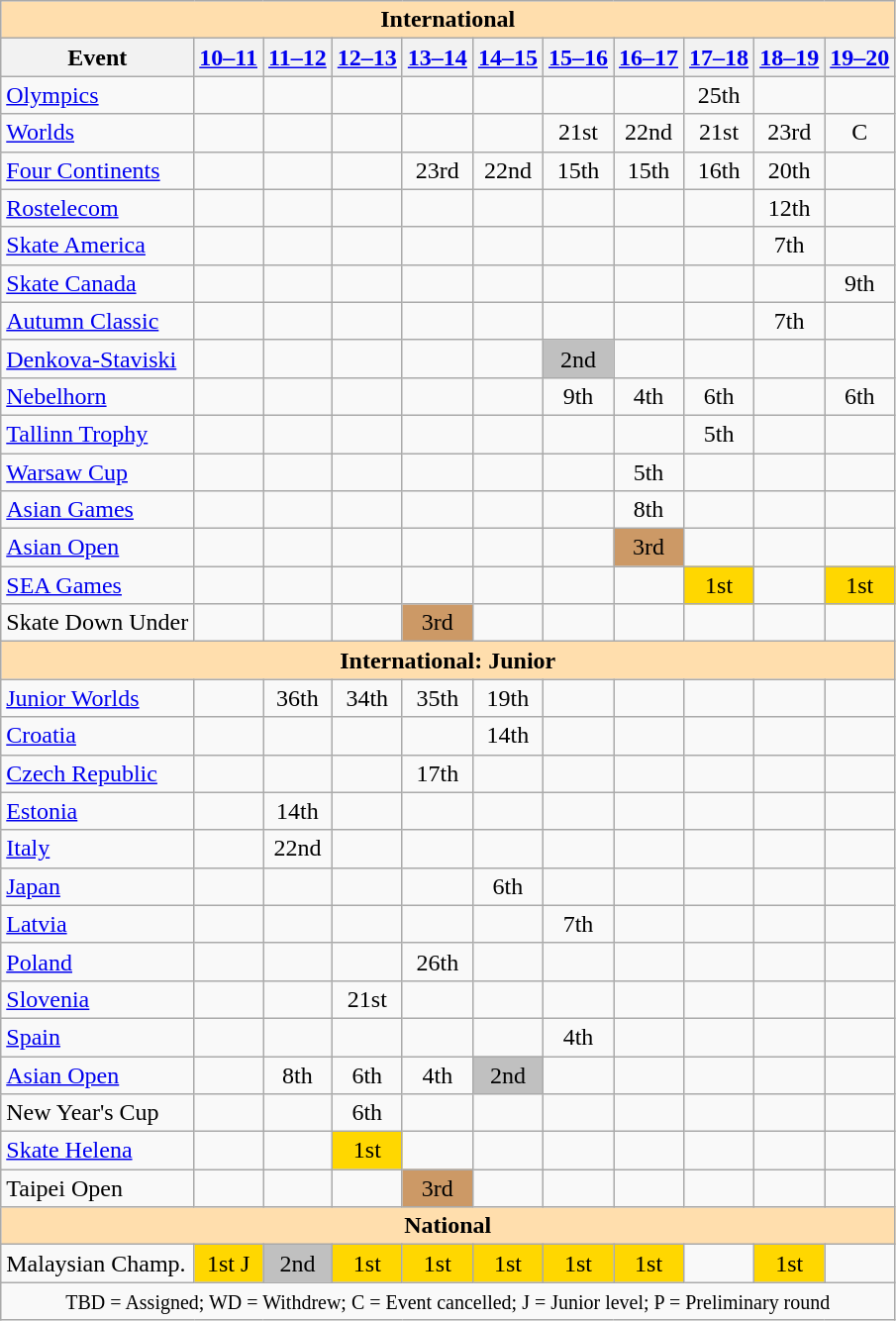<table class="wikitable" style="text-align:center">
<tr>
<th colspan="11" style="background-color: #ffdead; " align="center">International</th>
</tr>
<tr>
<th>Event</th>
<th><a href='#'>10–11</a></th>
<th><a href='#'>11–12</a></th>
<th><a href='#'>12–13</a></th>
<th><a href='#'>13–14</a></th>
<th><a href='#'>14–15</a></th>
<th><a href='#'>15–16</a></th>
<th><a href='#'>16–17</a></th>
<th><a href='#'>17–18</a></th>
<th><a href='#'>18–19</a></th>
<th><a href='#'>19–20</a></th>
</tr>
<tr>
<td align=left><a href='#'>Olympics</a></td>
<td></td>
<td></td>
<td></td>
<td></td>
<td></td>
<td></td>
<td></td>
<td>25th</td>
<td></td>
<td></td>
</tr>
<tr>
<td align=left><a href='#'>Worlds</a></td>
<td></td>
<td></td>
<td></td>
<td></td>
<td></td>
<td>21st</td>
<td>22nd</td>
<td>21st</td>
<td>23rd</td>
<td>C</td>
</tr>
<tr>
<td align=left><a href='#'>Four Continents</a></td>
<td></td>
<td></td>
<td></td>
<td>23rd</td>
<td>22nd</td>
<td>15th</td>
<td>15th</td>
<td>16th</td>
<td>20th</td>
<td></td>
</tr>
<tr>
<td align=left> <a href='#'>Rostelecom</a></td>
<td></td>
<td></td>
<td></td>
<td></td>
<td></td>
<td></td>
<td></td>
<td></td>
<td>12th</td>
<td></td>
</tr>
<tr>
<td align=left> <a href='#'>Skate America</a></td>
<td></td>
<td></td>
<td></td>
<td></td>
<td></td>
<td></td>
<td></td>
<td></td>
<td>7th</td>
<td></td>
</tr>
<tr>
<td align=left> <a href='#'>Skate Canada</a></td>
<td></td>
<td></td>
<td></td>
<td></td>
<td></td>
<td></td>
<td></td>
<td></td>
<td></td>
<td>9th</td>
</tr>
<tr>
<td align=left> <a href='#'>Autumn Classic</a></td>
<td></td>
<td></td>
<td></td>
<td></td>
<td></td>
<td></td>
<td></td>
<td></td>
<td>7th</td>
<td></td>
</tr>
<tr>
<td align=left> <a href='#'>Denkova-Staviski</a></td>
<td></td>
<td></td>
<td></td>
<td></td>
<td></td>
<td bgcolor=silver>2nd</td>
<td></td>
<td></td>
<td></td>
<td></td>
</tr>
<tr>
<td align=left> <a href='#'>Nebelhorn</a></td>
<td></td>
<td></td>
<td></td>
<td></td>
<td></td>
<td>9th</td>
<td>4th</td>
<td>6th</td>
<td></td>
<td>6th</td>
</tr>
<tr>
<td align=left> <a href='#'>Tallinn Trophy</a></td>
<td></td>
<td></td>
<td></td>
<td></td>
<td></td>
<td></td>
<td></td>
<td>5th</td>
<td></td>
<td></td>
</tr>
<tr>
<td align=left> <a href='#'>Warsaw Cup</a></td>
<td></td>
<td></td>
<td></td>
<td></td>
<td></td>
<td></td>
<td>5th</td>
<td></td>
<td></td>
<td></td>
</tr>
<tr>
<td align=left><a href='#'>Asian Games</a></td>
<td></td>
<td></td>
<td></td>
<td></td>
<td></td>
<td></td>
<td>8th</td>
<td></td>
<td></td>
<td></td>
</tr>
<tr>
<td align=left><a href='#'>Asian Open</a></td>
<td></td>
<td></td>
<td></td>
<td></td>
<td></td>
<td></td>
<td bgcolor=cc9966>3rd</td>
<td></td>
<td></td>
<td></td>
</tr>
<tr>
<td align=left><a href='#'>SEA Games</a></td>
<td></td>
<td></td>
<td></td>
<td></td>
<td></td>
<td></td>
<td></td>
<td bgcolor=gold>1st</td>
<td></td>
<td bgcolor=gold>1st</td>
</tr>
<tr>
<td align=left>Skate Down Under</td>
<td></td>
<td></td>
<td></td>
<td bgcolor=cc9966>3rd</td>
<td></td>
<td></td>
<td></td>
<td></td>
<td></td>
<td></td>
</tr>
<tr>
<th colspan="11" style="background-color: #ffdead; " align="center">International: Junior</th>
</tr>
<tr>
<td align=left><a href='#'>Junior Worlds</a></td>
<td></td>
<td>36th</td>
<td>34th</td>
<td>35th</td>
<td>19th</td>
<td></td>
<td></td>
<td></td>
<td></td>
<td></td>
</tr>
<tr>
<td align=left> <a href='#'>Croatia</a></td>
<td></td>
<td></td>
<td></td>
<td></td>
<td>14th</td>
<td></td>
<td></td>
<td></td>
<td></td>
<td></td>
</tr>
<tr>
<td align=left> <a href='#'>Czech Republic</a></td>
<td></td>
<td></td>
<td></td>
<td>17th</td>
<td></td>
<td></td>
<td></td>
<td></td>
<td></td>
<td></td>
</tr>
<tr>
<td align=left> <a href='#'>Estonia</a></td>
<td></td>
<td>14th</td>
<td></td>
<td></td>
<td></td>
<td></td>
<td></td>
<td></td>
<td></td>
<td></td>
</tr>
<tr>
<td align=left> <a href='#'>Italy</a></td>
<td></td>
<td>22nd</td>
<td></td>
<td></td>
<td></td>
<td></td>
<td></td>
<td></td>
<td></td>
<td></td>
</tr>
<tr>
<td align=left> <a href='#'>Japan</a></td>
<td></td>
<td></td>
<td></td>
<td></td>
<td>6th</td>
<td></td>
<td></td>
<td></td>
<td></td>
<td></td>
</tr>
<tr>
<td align=left> <a href='#'>Latvia</a></td>
<td></td>
<td></td>
<td></td>
<td></td>
<td></td>
<td>7th</td>
<td></td>
<td></td>
<td></td>
<td></td>
</tr>
<tr>
<td align=left> <a href='#'>Poland</a></td>
<td></td>
<td></td>
<td></td>
<td>26th</td>
<td></td>
<td></td>
<td></td>
<td></td>
<td></td>
<td></td>
</tr>
<tr>
<td align=left> <a href='#'>Slovenia</a></td>
<td></td>
<td></td>
<td>21st</td>
<td></td>
<td></td>
<td></td>
<td></td>
<td></td>
<td></td>
<td></td>
</tr>
<tr>
<td align=left> <a href='#'>Spain</a></td>
<td></td>
<td></td>
<td></td>
<td></td>
<td></td>
<td>4th</td>
<td></td>
<td></td>
<td></td>
<td></td>
</tr>
<tr>
<td align=left><a href='#'>Asian Open</a></td>
<td></td>
<td>8th</td>
<td>6th</td>
<td>4th</td>
<td bgcolor=silver>2nd</td>
<td></td>
<td></td>
<td></td>
<td></td>
<td></td>
</tr>
<tr>
<td align=left>New Year's Cup</td>
<td></td>
<td></td>
<td>6th</td>
<td></td>
<td></td>
<td></td>
<td></td>
<td></td>
<td></td>
<td></td>
</tr>
<tr>
<td align=left><a href='#'>Skate Helena</a></td>
<td></td>
<td></td>
<td bgcolor=gold>1st</td>
<td></td>
<td></td>
<td></td>
<td></td>
<td></td>
<td></td>
<td></td>
</tr>
<tr>
<td align=left>Taipei Open</td>
<td></td>
<td></td>
<td></td>
<td bgcolor=cc9966>3rd</td>
<td></td>
<td></td>
<td></td>
<td></td>
<td></td>
<td></td>
</tr>
<tr>
<th colspan="11" style="background-color: #ffdead; " align="center">National</th>
</tr>
<tr>
<td align=left>Malaysian Champ.</td>
<td bgcolor=gold>1st J</td>
<td bgcolor=silver>2nd</td>
<td bgcolor=gold>1st</td>
<td bgcolor=gold>1st</td>
<td bgcolor=gold>1st</td>
<td bgcolor=gold>1st</td>
<td bgcolor=gold>1st</td>
<td></td>
<td bgcolor=gold>1st</td>
<td></td>
</tr>
<tr>
<td colspan="11" align="center"><small> TBD = Assigned; WD = Withdrew; C = Event cancelled; J = Junior level; P = Preliminary round </small></td>
</tr>
</table>
